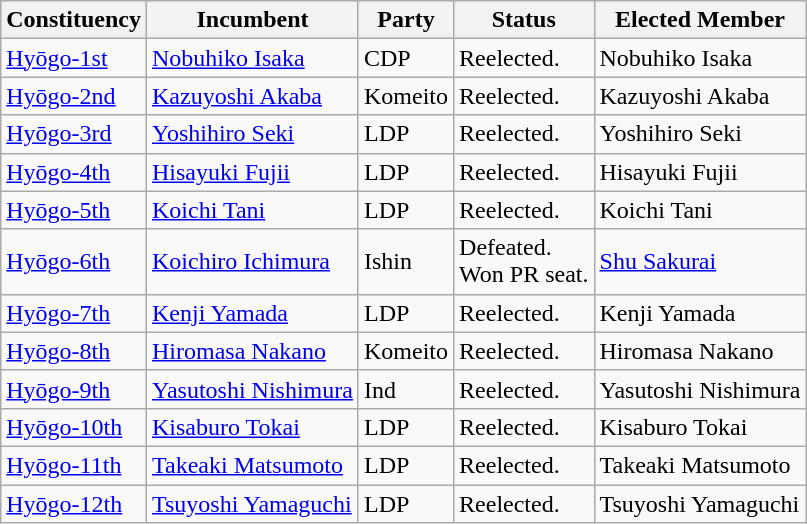<table class="wikitable">
<tr>
<th>Constituency</th>
<th>Incumbent</th>
<th>Party</th>
<th>Status</th>
<th>Elected Member</th>
</tr>
<tr>
<td><a href='#'>Hyōgo-1st</a></td>
<td><a href='#'>Nobuhiko Isaka</a></td>
<td>CDP</td>
<td>Reelected.</td>
<td>Nobuhiko Isaka</td>
</tr>
<tr>
<td><a href='#'>Hyōgo-2nd</a></td>
<td><a href='#'>Kazuyoshi Akaba</a></td>
<td>Komeito</td>
<td>Reelected.</td>
<td>Kazuyoshi Akaba</td>
</tr>
<tr>
<td><a href='#'>Hyōgo-3rd</a></td>
<td><a href='#'>Yoshihiro Seki</a></td>
<td>LDP</td>
<td>Reelected.</td>
<td>Yoshihiro Seki</td>
</tr>
<tr>
<td><a href='#'>Hyōgo-4th</a></td>
<td><a href='#'>Hisayuki Fujii</a></td>
<td>LDP</td>
<td>Reelected.</td>
<td>Hisayuki Fujii</td>
</tr>
<tr>
<td><a href='#'>Hyōgo-5th</a></td>
<td><a href='#'>Koichi Tani</a></td>
<td>LDP</td>
<td>Reelected.</td>
<td>Koichi Tani</td>
</tr>
<tr>
<td><a href='#'>Hyōgo-6th</a></td>
<td><a href='#'>Koichiro Ichimura</a></td>
<td>Ishin</td>
<td>Defeated.<br>Won PR seat.</td>
<td><a href='#'>Shu Sakurai</a></td>
</tr>
<tr>
<td><a href='#'>Hyōgo-7th</a></td>
<td><a href='#'>Kenji Yamada</a></td>
<td>LDP</td>
<td>Reelected.</td>
<td>Kenji Yamada</td>
</tr>
<tr>
<td><a href='#'>Hyōgo-8th</a></td>
<td><a href='#'>Hiromasa Nakano</a></td>
<td>Komeito</td>
<td>Reelected.</td>
<td>Hiromasa Nakano</td>
</tr>
<tr>
<td><a href='#'>Hyōgo-9th</a></td>
<td><a href='#'>Yasutoshi Nishimura</a></td>
<td>Ind</td>
<td>Reelected.</td>
<td>Yasutoshi Nishimura</td>
</tr>
<tr>
<td><a href='#'>Hyōgo-10th</a></td>
<td><a href='#'>Kisaburo Tokai</a></td>
<td>LDP</td>
<td>Reelected.</td>
<td>Kisaburo Tokai</td>
</tr>
<tr>
<td><a href='#'>Hyōgo-11th</a></td>
<td><a href='#'>Takeaki Matsumoto</a></td>
<td>LDP</td>
<td>Reelected.</td>
<td>Takeaki Matsumoto</td>
</tr>
<tr>
<td><a href='#'>Hyōgo-12th</a></td>
<td><a href='#'>Tsuyoshi Yamaguchi</a></td>
<td>LDP</td>
<td>Reelected.</td>
<td>Tsuyoshi Yamaguchi</td>
</tr>
</table>
